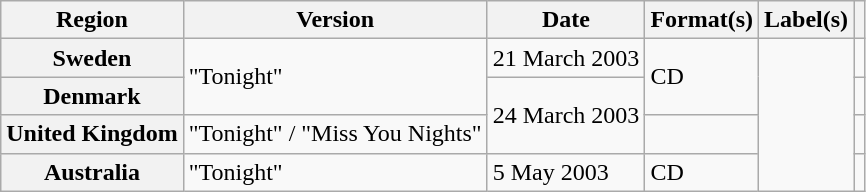<table class="wikitable plainrowheaders">
<tr>
<th scope="col">Region</th>
<th scope="col">Version</th>
<th scope="col">Date</th>
<th scope="col">Format(s)</th>
<th scope="col">Label(s)</th>
<th scope="col"></th>
</tr>
<tr>
<th scope="row">Sweden</th>
<td rowspan="2">"Tonight"</td>
<td>21 March 2003</td>
<td rowspan="2">CD</td>
<td rowspan="4"></td>
<td></td>
</tr>
<tr>
<th scope="row">Denmark</th>
<td rowspan="2">24 March 2003</td>
<td></td>
</tr>
<tr>
<th scope="row">United Kingdom</th>
<td>"Tonight" / "Miss You Nights"</td>
<td></td>
<td></td>
</tr>
<tr>
<th scope="row">Australia</th>
<td>"Tonight"</td>
<td>5 May 2003</td>
<td>CD</td>
<td></td>
</tr>
</table>
